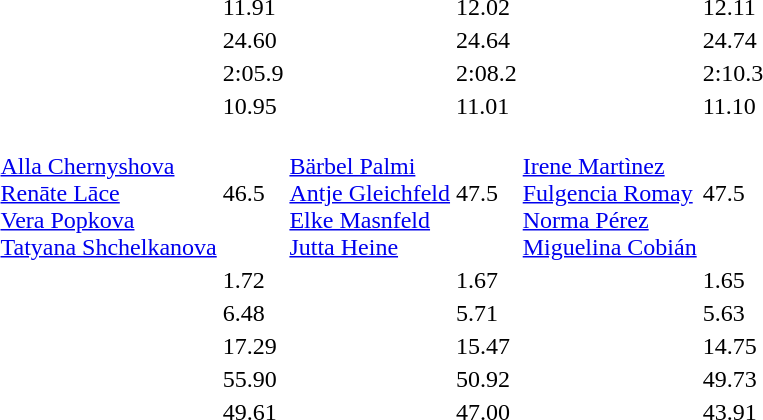<table>
<tr>
<td></td>
<td></td>
<td>11.91</td>
<td></td>
<td>12.02</td>
<td></td>
<td>12.11</td>
</tr>
<tr>
<td></td>
<td></td>
<td>24.60</td>
<td></td>
<td>24.64</td>
<td></td>
<td>24.74</td>
</tr>
<tr>
<td></td>
<td></td>
<td>2:05.9</td>
<td></td>
<td>2:08.2</td>
<td></td>
<td>2:10.3</td>
</tr>
<tr>
<td></td>
<td></td>
<td>10.95</td>
<td></td>
<td>11.01</td>
<td></td>
<td>11.10</td>
</tr>
<tr>
<td></td>
<td><br><a href='#'>Alla Chernyshova</a><br><a href='#'>Renāte Lāce</a><br><a href='#'>Vera Popkova</a><br><a href='#'>Tatyana Shchelkanova</a></td>
<td>46.5</td>
<td><br><a href='#'>Bärbel Palmi</a><br><a href='#'>Antje Gleichfeld</a><br><a href='#'>Elke Masnfeld</a><br><a href='#'>Jutta Heine</a></td>
<td>47.5</td>
<td><br><a href='#'>Irene Martìnez</a><br><a href='#'>Fulgencia Romay</a><br><a href='#'>Norma Pérez</a><br><a href='#'>Miguelina Cobián</a></td>
<td>47.5</td>
</tr>
<tr>
<td></td>
<td></td>
<td>1.72</td>
<td></td>
<td>1.67</td>
<td></td>
<td>1.65</td>
</tr>
<tr>
<td></td>
<td></td>
<td>6.48</td>
<td></td>
<td>5.71</td>
<td></td>
<td>5.63</td>
</tr>
<tr>
<td></td>
<td></td>
<td>17.29</td>
<td></td>
<td>15.47</td>
<td></td>
<td>14.75</td>
</tr>
<tr>
<td></td>
<td></td>
<td>55.90</td>
<td></td>
<td>50.92</td>
<td></td>
<td>49.73</td>
</tr>
<tr>
<td></td>
<td></td>
<td>49.61</td>
<td></td>
<td>47.00</td>
<td></td>
<td>43.91</td>
</tr>
</table>
